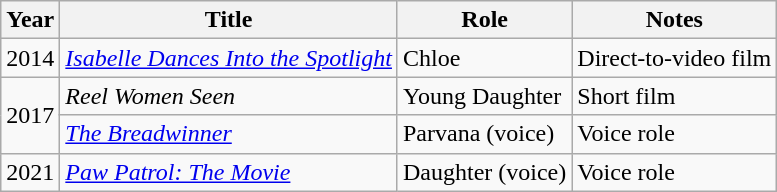<table class="wikitable sortable">
<tr>
<th>Year</th>
<th>Title</th>
<th>Role</th>
<th>Notes</th>
</tr>
<tr>
<td>2014</td>
<td><em><a href='#'>Isabelle Dances Into the Spotlight</a></em></td>
<td>Chloe</td>
<td>Direct-to-video film</td>
</tr>
<tr>
<td rowspan="2">2017</td>
<td><em>Reel Women Seen</em></td>
<td>Young Daughter</td>
<td>Short film</td>
</tr>
<tr>
<td data-sort-value="Breadwinner, The"><em><a href='#'>The Breadwinner</a></em></td>
<td>Parvana (voice)</td>
<td>Voice role</td>
</tr>
<tr>
<td>2021</td>
<td><em><a href='#'>Paw Patrol: The Movie</a></em></td>
<td>Daughter (voice)</td>
<td>Voice role</td>
</tr>
</table>
